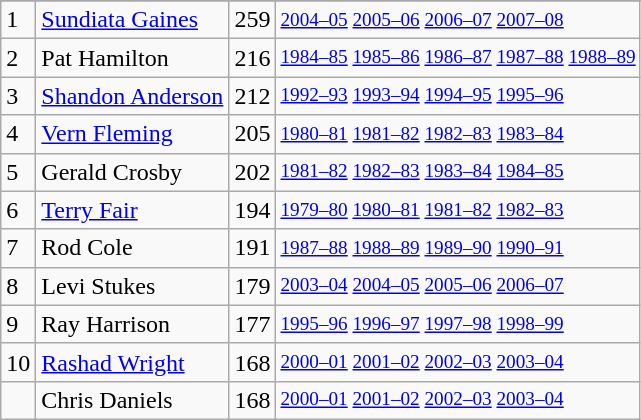<table class="wikitable">
<tr>
</tr>
<tr>
<td>1</td>
<td><a href='#'>Sundiata Gaines</a></td>
<td>259</td>
<td style="font-size:80%;"><a href='#'>2004–05</a> <a href='#'>2005–06</a> <a href='#'>2006–07</a> <a href='#'>2007–08</a></td>
</tr>
<tr>
<td>2</td>
<td>Pat Hamilton</td>
<td>216</td>
<td style="font-size:80%;"><a href='#'>1984–85</a> <a href='#'>1985–86</a> <a href='#'>1986–87</a> <a href='#'>1987–88</a> <a href='#'>1988–89</a></td>
</tr>
<tr>
<td>3</td>
<td><a href='#'>Shandon Anderson</a></td>
<td>212</td>
<td style="font-size:80%;"><a href='#'>1992–93</a> <a href='#'>1993–94</a> <a href='#'>1994–95</a> <a href='#'>1995–96</a></td>
</tr>
<tr>
<td>4</td>
<td><a href='#'>Vern Fleming</a></td>
<td>205</td>
<td style="font-size:80%;"><a href='#'>1980–81</a> <a href='#'>1981–82</a> <a href='#'>1982–83</a> <a href='#'>1983–84</a></td>
</tr>
<tr>
<td>5</td>
<td>Gerald Crosby</td>
<td>202</td>
<td style="font-size:80%;"><a href='#'>1981–82</a> <a href='#'>1982–83</a> <a href='#'>1983–84</a> <a href='#'>1984–85</a></td>
</tr>
<tr>
<td>6</td>
<td><a href='#'>Terry Fair</a></td>
<td>194</td>
<td style="font-size:80%;"><a href='#'>1979–80</a> <a href='#'>1980–81</a> <a href='#'>1981–82</a> <a href='#'>1982–83</a></td>
</tr>
<tr>
<td>7</td>
<td>Rod Cole</td>
<td>191</td>
<td style="font-size:80%;"><a href='#'>1987–88</a> <a href='#'>1988–89</a> <a href='#'>1989–90</a> <a href='#'>1990–91</a></td>
</tr>
<tr>
<td>8</td>
<td>Levi Stukes</td>
<td>179</td>
<td style="font-size:80%;"><a href='#'>2003–04</a> <a href='#'>2004–05</a> <a href='#'>2005–06</a> <a href='#'>2006–07</a></td>
</tr>
<tr>
<td>9</td>
<td>Ray Harrison</td>
<td>177</td>
<td style="font-size:80%;"><a href='#'>1995–96</a> <a href='#'>1996–97</a> <a href='#'>1997–98</a> <a href='#'>1998–99</a></td>
</tr>
<tr>
<td>10</td>
<td><a href='#'>Rashad Wright</a></td>
<td>168</td>
<td style="font-size:80%;"><a href='#'>2000–01</a> <a href='#'>2001–02</a> <a href='#'>2002–03</a> <a href='#'>2003–04</a></td>
</tr>
<tr>
<td></td>
<td>Chris Daniels</td>
<td>168</td>
<td style="font-size:80%;"><a href='#'>2000–01</a> <a href='#'>2001–02</a> <a href='#'>2002–03</a> <a href='#'>2003–04</a></td>
</tr>
</table>
